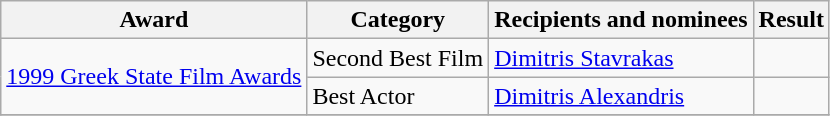<table class="wikitable">
<tr>
<th>Award</th>
<th>Category</th>
<th>Recipients and nominees</th>
<th>Result</th>
</tr>
<tr>
<td rowspan="2"><a href='#'>1999 Greek State Film Awards</a></td>
<td>Second Best Film</td>
<td><a href='#'>Dimitris Stavrakas</a></td>
<td></td>
</tr>
<tr>
<td>Best Actor</td>
<td><a href='#'>Dimitris Alexandris</a></td>
<td></td>
</tr>
<tr>
</tr>
</table>
